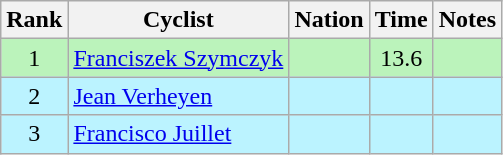<table class="wikitable sortable" style="text-align:center">
<tr>
<th>Rank</th>
<th>Cyclist</th>
<th>Nation</th>
<th>Time</th>
<th>Notes</th>
</tr>
<tr bgcolor=bbf3bb>
<td>1</td>
<td align=left><a href='#'>Franciszek Szymczyk</a></td>
<td align=left></td>
<td>13.6</td>
<td></td>
</tr>
<tr bgcolor=bbf3ff>
<td>2</td>
<td align=left><a href='#'>Jean Verheyen</a></td>
<td align=left></td>
<td></td>
<td></td>
</tr>
<tr bgcolor=bbf3ff>
<td>3</td>
<td align=left><a href='#'>Francisco Juillet</a></td>
<td align=left></td>
<td></td>
<td></td>
</tr>
</table>
